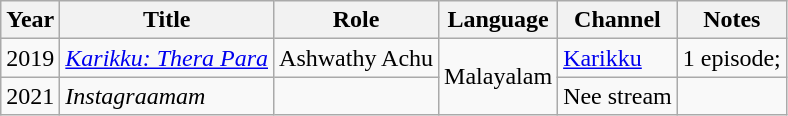<table class="wikitable sortable">
<tr>
<th>Year</th>
<th>Title</th>
<th>Role</th>
<th>Language</th>
<th>Channel</th>
<th class="unsortable">Notes</th>
</tr>
<tr>
<td>2019</td>
<td><em><a href='#'>Karikku: Thera Para</a></em></td>
<td>Ashwathy Achu</td>
<td rowspan="2">Malayalam</td>
<td><a href='#'>Karikku</a></td>
<td>1 episode;<br></td>
</tr>
<tr>
<td>2021</td>
<td><em>Instagraamam</em></td>
<td></td>
<td>Nee stream</td>
<td></td>
</tr>
</table>
